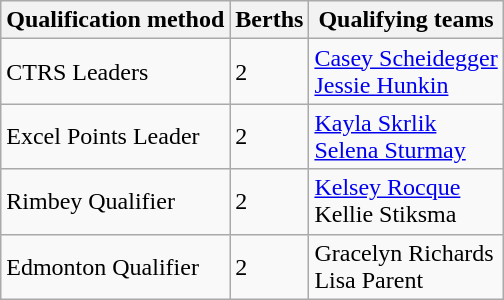<table class="wikitable">
<tr>
<th scope="col">Qualification method</th>
<th scope="col">Berths</th>
<th scope="col">Qualifying teams</th>
</tr>
<tr>
<td>CTRS Leaders</td>
<td>2</td>
<td><a href='#'>Casey Scheidegger</a> <br> <a href='#'>Jessie Hunkin</a></td>
</tr>
<tr>
<td>Excel Points Leader</td>
<td>2</td>
<td><a href='#'>Kayla Skrlik</a> <br> <a href='#'>Selena Sturmay</a></td>
</tr>
<tr>
<td>Rimbey Qualifier</td>
<td>2</td>
<td><a href='#'>Kelsey Rocque</a> <br> Kellie Stiksma</td>
</tr>
<tr>
<td>Edmonton Qualifier</td>
<td>2</td>
<td>Gracelyn Richards <br> Lisa Parent</td>
</tr>
</table>
